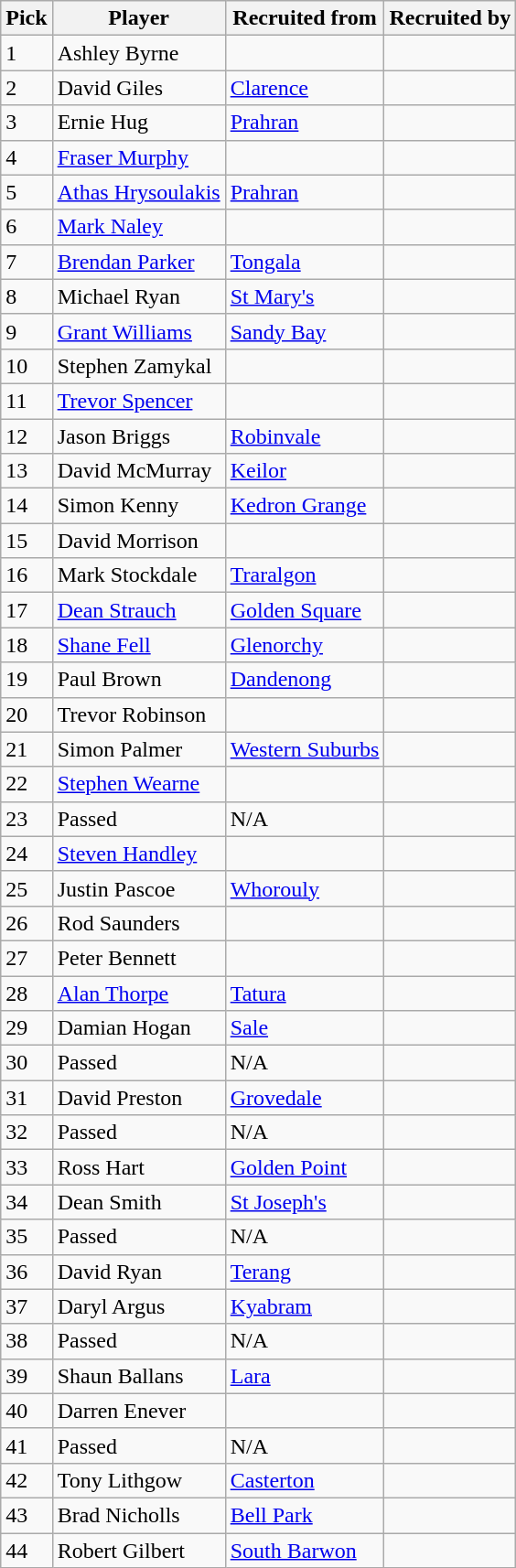<table class="wikitable sortable">
<tr>
<th>Pick</th>
<th>Player</th>
<th>Recruited from</th>
<th>Recruited by</th>
</tr>
<tr>
<td>1</td>
<td>Ashley Byrne</td>
<td></td>
<td></td>
</tr>
<tr>
<td>2</td>
<td>David Giles</td>
<td><a href='#'>Clarence</a></td>
<td></td>
</tr>
<tr>
<td>3</td>
<td>Ernie Hug</td>
<td><a href='#'>Prahran</a></td>
<td></td>
</tr>
<tr>
<td>4</td>
<td><a href='#'>Fraser Murphy</a></td>
<td></td>
<td></td>
</tr>
<tr>
<td>5</td>
<td><a href='#'>Athas Hrysoulakis</a></td>
<td><a href='#'>Prahran</a></td>
<td></td>
</tr>
<tr>
<td>6</td>
<td><a href='#'>Mark Naley</a></td>
<td></td>
<td></td>
</tr>
<tr>
<td>7</td>
<td><a href='#'>Brendan Parker</a></td>
<td><a href='#'>Tongala</a></td>
<td></td>
</tr>
<tr>
<td>8</td>
<td>Michael Ryan</td>
<td><a href='#'>St Mary's</a></td>
<td></td>
</tr>
<tr>
<td>9</td>
<td><a href='#'>Grant Williams</a></td>
<td><a href='#'>Sandy Bay</a></td>
<td></td>
</tr>
<tr>
<td>10</td>
<td>Stephen Zamykal</td>
<td></td>
<td></td>
</tr>
<tr>
<td>11</td>
<td><a href='#'>Trevor Spencer</a></td>
<td></td>
<td></td>
</tr>
<tr>
<td>12</td>
<td>Jason Briggs</td>
<td><a href='#'>Robinvale</a></td>
<td></td>
</tr>
<tr>
<td>13</td>
<td>David McMurray</td>
<td><a href='#'>Keilor</a></td>
<td></td>
</tr>
<tr>
<td>14</td>
<td>Simon Kenny</td>
<td><a href='#'>Kedron Grange</a></td>
<td></td>
</tr>
<tr>
<td>15</td>
<td>David Morrison</td>
<td></td>
<td></td>
</tr>
<tr>
<td>16</td>
<td>Mark Stockdale</td>
<td><a href='#'>Traralgon</a></td>
<td></td>
</tr>
<tr>
<td>17</td>
<td><a href='#'>Dean Strauch</a></td>
<td><a href='#'>Golden Square</a></td>
<td></td>
</tr>
<tr>
<td>18</td>
<td><a href='#'>Shane Fell</a></td>
<td><a href='#'>Glenorchy</a></td>
<td></td>
</tr>
<tr>
<td>19</td>
<td>Paul Brown</td>
<td><a href='#'>Dandenong</a></td>
<td></td>
</tr>
<tr>
<td>20</td>
<td>Trevor Robinson</td>
<td></td>
<td></td>
</tr>
<tr>
<td>21</td>
<td>Simon Palmer</td>
<td><a href='#'>Western Suburbs</a></td>
<td></td>
</tr>
<tr>
<td>22</td>
<td><a href='#'>Stephen Wearne</a></td>
<td></td>
<td></td>
</tr>
<tr>
<td>23</td>
<td>Passed</td>
<td>N/A</td>
<td></td>
</tr>
<tr>
<td>24</td>
<td><a href='#'>Steven Handley</a></td>
<td></td>
<td></td>
</tr>
<tr>
<td>25</td>
<td>Justin Pascoe</td>
<td><a href='#'>Whorouly</a></td>
<td></td>
</tr>
<tr>
<td>26</td>
<td>Rod Saunders</td>
<td></td>
<td></td>
</tr>
<tr>
<td>27</td>
<td>Peter Bennett</td>
<td></td>
<td></td>
</tr>
<tr>
<td>28</td>
<td><a href='#'>Alan Thorpe</a></td>
<td><a href='#'>Tatura</a></td>
<td></td>
</tr>
<tr>
<td>29</td>
<td>Damian Hogan</td>
<td><a href='#'>Sale</a></td>
<td></td>
</tr>
<tr>
<td>30</td>
<td>Passed</td>
<td>N/A</td>
<td></td>
</tr>
<tr>
<td>31</td>
<td>David Preston</td>
<td><a href='#'>Grovedale</a></td>
<td></td>
</tr>
<tr>
<td>32</td>
<td>Passed</td>
<td>N/A</td>
<td></td>
</tr>
<tr>
<td>33</td>
<td>Ross Hart</td>
<td><a href='#'>Golden Point</a></td>
<td></td>
</tr>
<tr>
<td>34</td>
<td>Dean Smith</td>
<td><a href='#'>St Joseph's</a></td>
<td></td>
</tr>
<tr>
<td>35</td>
<td>Passed</td>
<td>N/A</td>
<td></td>
</tr>
<tr>
<td>36</td>
<td>David Ryan</td>
<td><a href='#'>Terang</a></td>
<td></td>
</tr>
<tr>
<td>37</td>
<td>Daryl Argus</td>
<td><a href='#'>Kyabram</a></td>
<td></td>
</tr>
<tr>
<td>38</td>
<td>Passed</td>
<td>N/A</td>
<td></td>
</tr>
<tr>
<td>39</td>
<td>Shaun Ballans</td>
<td><a href='#'>Lara</a></td>
<td></td>
</tr>
<tr>
<td>40</td>
<td>Darren Enever</td>
<td></td>
<td></td>
</tr>
<tr>
<td>41</td>
<td>Passed</td>
<td>N/A</td>
<td></td>
</tr>
<tr>
<td>42</td>
<td>Tony Lithgow</td>
<td><a href='#'>Casterton</a></td>
<td></td>
</tr>
<tr>
<td>43</td>
<td>Brad Nicholls</td>
<td><a href='#'>Bell Park</a></td>
<td></td>
</tr>
<tr>
<td>44</td>
<td>Robert Gilbert</td>
<td><a href='#'>South Barwon</a></td>
<td></td>
</tr>
</table>
